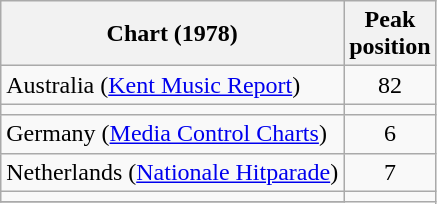<table class="wikitable">
<tr>
<th>Chart (1978)</th>
<th>Peak<br>position</th>
</tr>
<tr>
<td>Australia (<a href='#'>Kent Music Report</a>)</td>
<td style="text-align:center;">82</td>
</tr>
<tr>
<td></td>
</tr>
<tr>
<td>Germany (<a href='#'>Media Control Charts</a>)</td>
<td style="text-align:center;">6</td>
</tr>
<tr>
<td>Netherlands (<a href='#'>Nationale Hitparade</a>)</td>
<td style="text-align:center;">7</td>
</tr>
<tr>
<td></td>
</tr>
<tr>
</tr>
</table>
